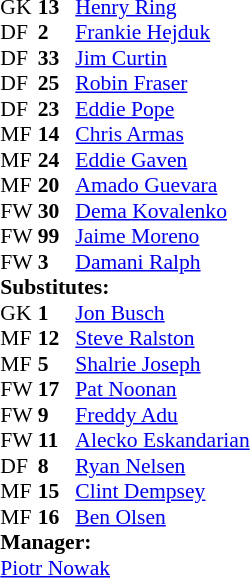<table cellspacing="0" cellpadding="0" style="font-size:90%; margin:0.2em auto;">
<tr>
<th width="25"></th>
<th width="25"></th>
</tr>
<tr>
<td>GK</td>
<td><strong>13 </strong></td>
<td> <a href='#'>Henry Ring</a></td>
<td></td>
<td></td>
</tr>
<tr>
<td>DF</td>
<td><strong>2 </strong></td>
<td> <a href='#'>Frankie Hejduk</a></td>
</tr>
<tr>
<td>DF</td>
<td><strong>33 </strong></td>
<td> <a href='#'>Jim Curtin</a></td>
</tr>
<tr>
<td>DF</td>
<td><strong>25</strong></td>
<td> <a href='#'>Robin Fraser</a></td>
</tr>
<tr>
<td>DF</td>
<td><strong> 23</strong></td>
<td> <a href='#'>Eddie Pope</a></td>
<td></td>
<td></td>
</tr>
<tr>
<td>MF</td>
<td><strong>14 </strong></td>
<td> <a href='#'>Chris Armas</a></td>
<td></td>
<td></td>
</tr>
<tr>
<td>MF</td>
<td><strong>24</strong></td>
<td> <a href='#'>Eddie Gaven</a></td>
<td></td>
<td> </td>
</tr>
<tr>
<td>MF</td>
<td><strong>20</strong></td>
<td> <a href='#'>Amado Guevara</a></td>
<td></td>
<td></td>
</tr>
<tr>
<td>FW</td>
<td><strong>30</strong></td>
<td> <a href='#'>Dema Kovalenko</a></td>
</tr>
<tr>
<td>FW</td>
<td><strong>99</strong></td>
<td> <a href='#'>Jaime Moreno</a></td>
</tr>
<tr>
<td>FW</td>
<td><strong>3</strong></td>
<td> <a href='#'>Damani Ralph</a></td>
<td></td>
<td></td>
</tr>
<tr>
<td colspan=3><strong>Substitutes:</strong></td>
</tr>
<tr>
<td>GK</td>
<td><strong>1</strong></td>
<td> <a href='#'>Jon Busch</a></td>
<td></td>
<td></td>
</tr>
<tr>
<td>MF</td>
<td><strong>12</strong></td>
<td> <a href='#'>Steve Ralston</a></td>
<td></td>
<td></td>
</tr>
<tr>
<td>MF</td>
<td><strong>5</strong></td>
<td> <a href='#'>Shalrie Joseph</a></td>
<td></td>
<td></td>
</tr>
<tr>
<td>FW</td>
<td><strong>17</strong></td>
<td> <a href='#'>Pat Noonan</a></td>
<td></td>
<td></td>
</tr>
<tr>
<td>FW</td>
<td><strong>9</strong></td>
<td> <a href='#'>Freddy Adu</a></td>
<td></td>
<td></td>
</tr>
<tr>
<td>FW</td>
<td><strong>11</strong></td>
<td> <a href='#'>Alecko Eskandarian</a></td>
<td></td>
<td></td>
</tr>
<tr>
<td>DF</td>
<td><strong>8</strong></td>
<td> <a href='#'>Ryan Nelsen</a></td>
<td></td>
</tr>
<tr>
<td>MF</td>
<td><strong>15</strong></td>
<td> <a href='#'>Clint Dempsey</a></td>
<td></td>
</tr>
<tr>
<td>MF</td>
<td><strong>16</strong></td>
<td> <a href='#'>Ben Olsen</a></td>
<td></td>
</tr>
<tr>
<td colspan=3><strong>Manager:</strong></td>
</tr>
<tr>
<td colspan=4> <a href='#'>Piotr Nowak</a></td>
</tr>
</table>
